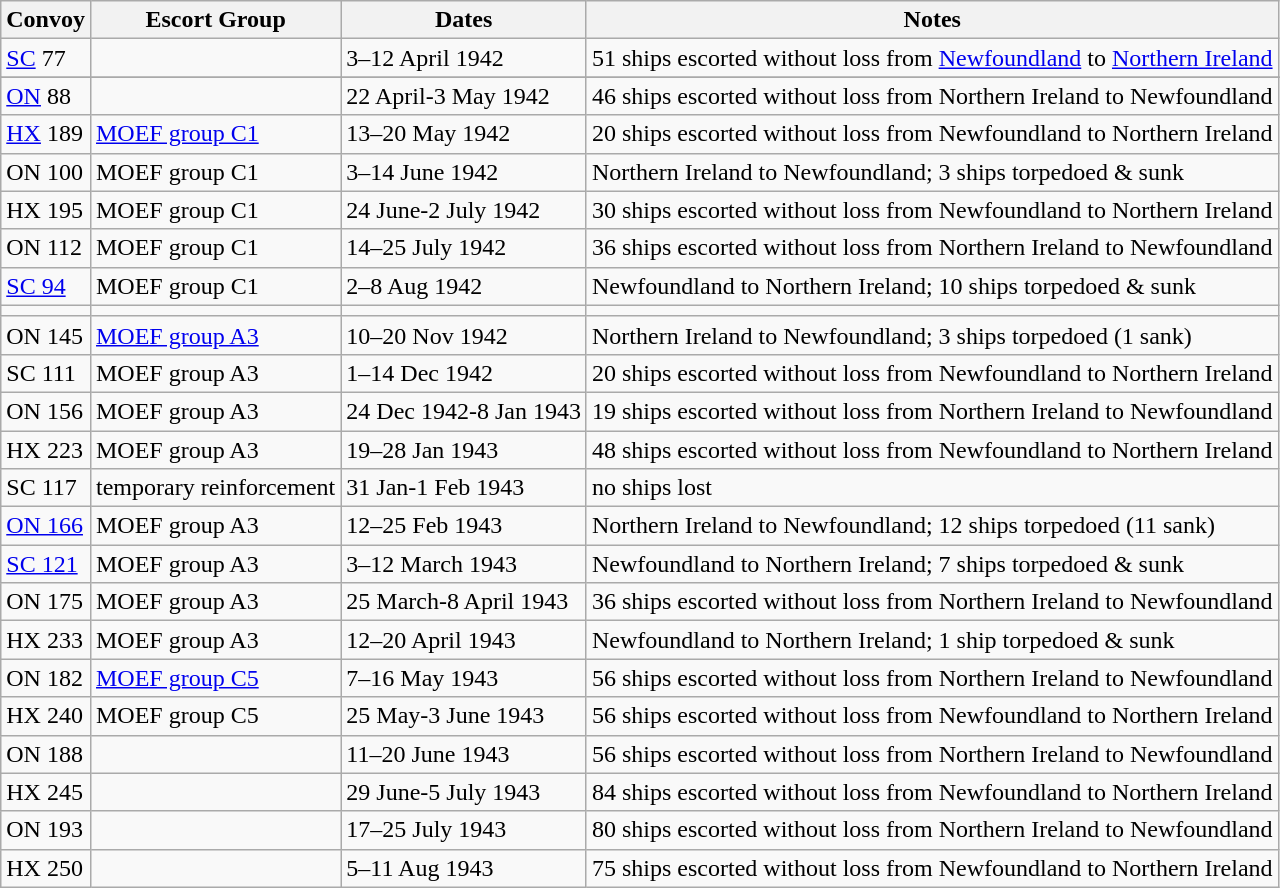<table class="wikitable">
<tr>
<th>Convoy</th>
<th>Escort Group</th>
<th>Dates</th>
<th>Notes</th>
</tr>
<tr>
<td><a href='#'>SC</a> 77</td>
<td></td>
<td>3–12 April 1942</td>
<td>51 ships escorted without loss from <a href='#'>Newfoundland</a> to <a href='#'>Northern Ireland</a></td>
</tr>
<tr>
</tr>
<tr>
<td><a href='#'>ON</a> 88</td>
<td></td>
<td>22 April-3 May 1942</td>
<td>46 ships escorted without loss from Northern Ireland to Newfoundland</td>
</tr>
<tr>
<td><a href='#'>HX</a> 189</td>
<td><a href='#'>MOEF group C1</a></td>
<td>13–20 May 1942</td>
<td>20 ships escorted without loss from Newfoundland to Northern Ireland</td>
</tr>
<tr>
<td>ON 100</td>
<td>MOEF group C1</td>
<td>3–14 June 1942</td>
<td>Northern Ireland to Newfoundland; 3 ships torpedoed & sunk</td>
</tr>
<tr>
<td>HX 195</td>
<td>MOEF group C1</td>
<td>24 June-2 July 1942</td>
<td>30 ships escorted without loss from Newfoundland to Northern Ireland</td>
</tr>
<tr>
<td>ON 112</td>
<td>MOEF group C1</td>
<td>14–25 July 1942</td>
<td>36 ships escorted without loss from Northern Ireland to Newfoundland</td>
</tr>
<tr>
<td><a href='#'>SC 94</a></td>
<td>MOEF group C1</td>
<td>2–8 Aug 1942</td>
<td>Newfoundland to Northern Ireland; 10 ships torpedoed & sunk</td>
</tr>
<tr>
<td></td>
<td></td>
<td></td>
<td></td>
</tr>
<tr>
<td>ON 145</td>
<td><a href='#'>MOEF group A3</a></td>
<td>10–20 Nov 1942</td>
<td>Northern Ireland to Newfoundland; 3 ships torpedoed (1 sank)</td>
</tr>
<tr>
<td>SC 111</td>
<td>MOEF group A3</td>
<td>1–14 Dec 1942</td>
<td>20 ships escorted without loss from Newfoundland to Northern Ireland</td>
</tr>
<tr>
<td>ON 156</td>
<td>MOEF group A3</td>
<td>24 Dec 1942-8 Jan 1943</td>
<td>19 ships escorted without loss from Northern Ireland to Newfoundland</td>
</tr>
<tr>
<td>HX 223</td>
<td>MOEF group A3</td>
<td>19–28 Jan 1943</td>
<td>48 ships escorted without loss from Newfoundland to Northern Ireland</td>
</tr>
<tr>
<td>SC 117</td>
<td>temporary reinforcement</td>
<td>31 Jan-1 Feb 1943</td>
<td>no ships lost</td>
</tr>
<tr>
<td><a href='#'>ON 166</a></td>
<td>MOEF group A3</td>
<td>12–25 Feb 1943</td>
<td>Northern Ireland to Newfoundland; 12 ships torpedoed (11 sank)</td>
</tr>
<tr>
<td><a href='#'>SC 121</a></td>
<td>MOEF group A3</td>
<td>3–12 March 1943</td>
<td>Newfoundland to Northern Ireland; 7 ships torpedoed & sunk</td>
</tr>
<tr>
<td>ON 175</td>
<td>MOEF group A3</td>
<td>25 March-8 April 1943</td>
<td>36 ships escorted without loss from Northern Ireland to Newfoundland</td>
</tr>
<tr>
<td>HX 233</td>
<td>MOEF group A3</td>
<td>12–20 April 1943</td>
<td>Newfoundland to Northern Ireland; 1 ship torpedoed & sunk</td>
</tr>
<tr>
<td>ON 182</td>
<td><a href='#'>MOEF group C5</a></td>
<td>7–16 May 1943</td>
<td>56 ships escorted without loss from Northern Ireland to Newfoundland</td>
</tr>
<tr>
<td>HX 240</td>
<td>MOEF group C5</td>
<td>25 May-3 June 1943</td>
<td>56 ships escorted without loss from Newfoundland to Northern Ireland</td>
</tr>
<tr>
<td>ON 188</td>
<td></td>
<td>11–20 June 1943</td>
<td>56 ships escorted without loss from Northern Ireland to Newfoundland</td>
</tr>
<tr>
<td>HX 245</td>
<td></td>
<td>29 June-5 July 1943</td>
<td>84 ships escorted without loss from Newfoundland to Northern Ireland</td>
</tr>
<tr>
<td>ON 193</td>
<td></td>
<td>17–25 July 1943</td>
<td>80 ships escorted without loss from Northern Ireland to Newfoundland</td>
</tr>
<tr>
<td>HX 250</td>
<td></td>
<td>5–11 Aug 1943</td>
<td>75 ships escorted without loss from Newfoundland to Northern Ireland</td>
</tr>
</table>
